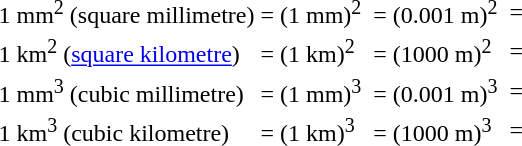<table style="margin-left:3em !important; white-space:nowrap">
<tr>
<td>1 mm<sup>2</sup> (square millimetre)</td>
<td>= (1 mm)<sup>2</sup> </td>
<td>= (0.001 m)<sup>2</sup> </td>
<td>= </td>
</tr>
<tr>
<td>1 km<sup>2</sup> (<a href='#'>square kilometre</a>) </td>
<td>= (1 km)<sup>2</sup></td>
<td>= (1000 m)<sup>2</sup></td>
<td>= </td>
</tr>
<tr>
<td>1 mm<sup>3</sup> (cubic millimetre)</td>
<td>= (1 mm)<sup>3</sup></td>
<td>= (0.001 m)<sup>3</sup></td>
<td>= </td>
</tr>
<tr>
<td>1 km<sup>3</sup> (cubic kilometre)</td>
<td>= (1 km)<sup>3</sup></td>
<td>= (1000 m)<sup>3</sup></td>
<td>= </td>
</tr>
</table>
